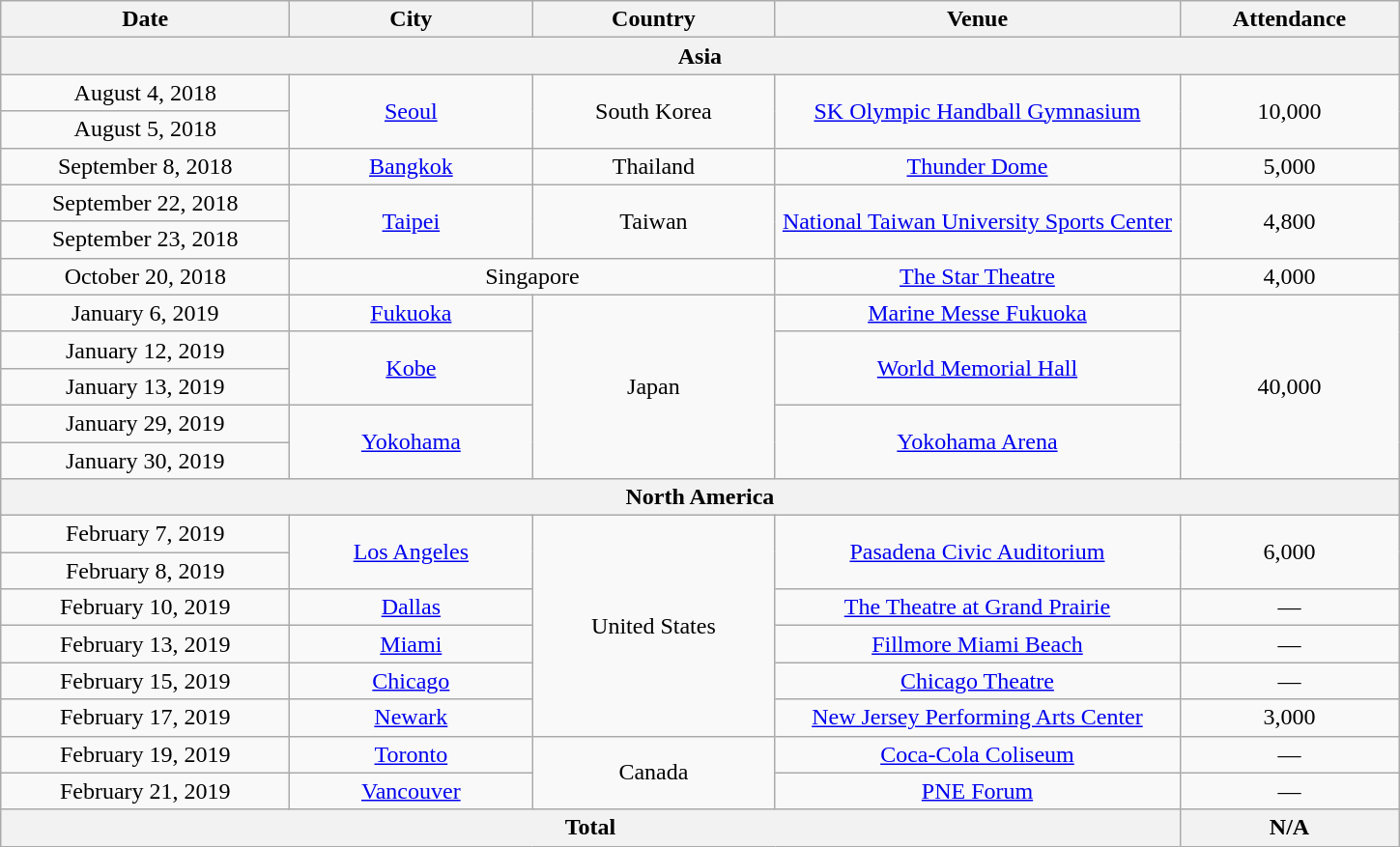<table class="wikitable plainrowheaders" style="text-align:center;">
<tr>
<th scope="col" style="width:12em;">Date</th>
<th scope="col" style="width:10em;">City</th>
<th scope="col" style="width:10em;">Country</th>
<th scope="col" style="width:17em;">Venue</th>
<th scope="col" style="width:9em;">Attendance</th>
</tr>
<tr>
<th colspan="5"><strong>Asia</strong></th>
</tr>
<tr>
<td>August 4, 2018</td>
<td rowspan="2"><a href='#'>Seoul</a></td>
<td rowspan="2">South Korea</td>
<td rowspan="2"><a href='#'>SK Olympic Handball Gymnasium</a></td>
<td rowspan="2">10,000</td>
</tr>
<tr>
<td>August 5, 2018</td>
</tr>
<tr>
<td>September 8, 2018</td>
<td><a href='#'>Bangkok</a></td>
<td>Thailand</td>
<td><a href='#'>Thunder Dome</a></td>
<td>5,000</td>
</tr>
<tr>
<td>September 22, 2018</td>
<td rowspan="2"><a href='#'>Taipei</a></td>
<td rowspan="2">Taiwan</td>
<td rowspan="2"><a href='#'>National Taiwan University Sports Center</a></td>
<td rowspan="2">4,800</td>
</tr>
<tr>
<td>September 23, 2018</td>
</tr>
<tr>
<td>October 20, 2018</td>
<td colspan="2">Singapore</td>
<td><a href='#'>The Star Theatre</a></td>
<td>4,000</td>
</tr>
<tr>
<td>January 6, 2019</td>
<td><a href='#'>Fukuoka</a></td>
<td rowspan="5">Japan</td>
<td><a href='#'>Marine Messe Fukuoka</a></td>
<td rowspan="5">40,000</td>
</tr>
<tr>
<td>January 12, 2019</td>
<td rowspan="2"><a href='#'>Kobe</a></td>
<td rowspan="2"><a href='#'>World Memorial Hall</a></td>
</tr>
<tr>
<td>January 13, 2019</td>
</tr>
<tr>
<td>January 29, 2019</td>
<td rowspan="2"><a href='#'>Yokohama</a></td>
<td rowspan="2"><a href='#'>Yokohama Arena</a></td>
</tr>
<tr>
<td>January 30, 2019</td>
</tr>
<tr>
<th colspan="5"><strong>North America</strong></th>
</tr>
<tr>
<td>February 7, 2019</td>
<td rowspan="2"><a href='#'>Los Angeles</a></td>
<td rowspan="6">United States</td>
<td rowspan="2"><a href='#'>Pasadena Civic Auditorium</a></td>
<td rowspan="2">6,000</td>
</tr>
<tr>
<td>February 8, 2019</td>
</tr>
<tr>
<td>February 10, 2019</td>
<td><a href='#'>Dallas</a></td>
<td><a href='#'>The Theatre at Grand Prairie</a></td>
<td>—</td>
</tr>
<tr>
<td>February 13, 2019</td>
<td><a href='#'>Miami</a></td>
<td><a href='#'>Fillmore Miami Beach</a></td>
<td>—</td>
</tr>
<tr>
<td>February 15, 2019</td>
<td><a href='#'>Chicago</a></td>
<td><a href='#'>Chicago Theatre</a></td>
<td>—</td>
</tr>
<tr>
<td>February 17, 2019</td>
<td><a href='#'>Newark</a></td>
<td><a href='#'>New Jersey Performing Arts Center</a></td>
<td>3,000</td>
</tr>
<tr>
<td>February 19, 2019</td>
<td><a href='#'>Toronto</a></td>
<td rowspan="2">Canada</td>
<td><a href='#'>Coca-Cola Coliseum</a></td>
<td>—</td>
</tr>
<tr>
<td>February 21, 2019</td>
<td><a href='#'>Vancouver</a></td>
<td><a href='#'>PNE Forum</a></td>
<td>—</td>
</tr>
<tr>
<th colspan="4"><strong>Total</strong></th>
<th>N/A</th>
</tr>
</table>
